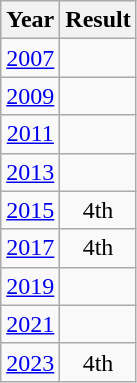<table class="wikitable" style="text-align:center">
<tr>
<th>Year</th>
<th>Result</th>
</tr>
<tr>
<td><a href='#'>2007</a></td>
<td></td>
</tr>
<tr>
<td><a href='#'>2009</a></td>
<td></td>
</tr>
<tr>
<td><a href='#'>2011</a></td>
<td></td>
</tr>
<tr>
<td><a href='#'>2013</a></td>
<td></td>
</tr>
<tr>
<td><a href='#'>2015</a></td>
<td>4th</td>
</tr>
<tr>
<td><a href='#'>2017</a></td>
<td>4th</td>
</tr>
<tr>
<td><a href='#'>2019</a></td>
<td></td>
</tr>
<tr>
<td><a href='#'>2021</a></td>
<td></td>
</tr>
<tr>
<td><a href='#'>2023</a></td>
<td>4th</td>
</tr>
</table>
